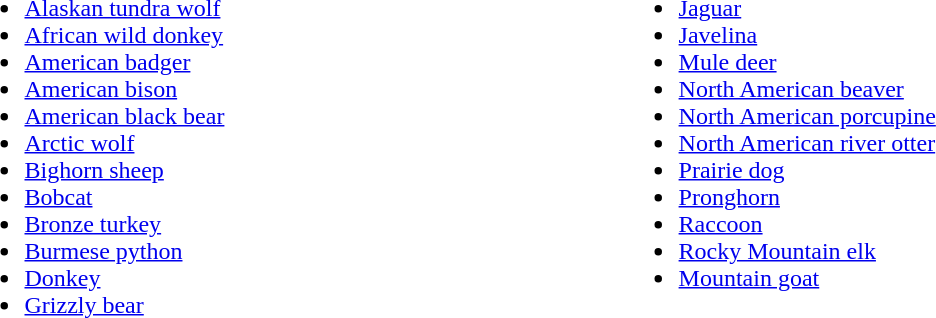<table width=60%>
<tr>
<td style="width:45%; vertical-align:top;"><br><ul><li><a href='#'>Alaskan tundra wolf</a></li><li><a href='#'>African wild donkey</a></li><li><a href='#'>American badger</a></li><li><a href='#'>American bison</a></li><li><a href='#'>American black bear</a></li><li><a href='#'>Arctic wolf</a></li><li><a href='#'>Bighorn sheep</a></li><li><a href='#'>Bobcat</a></li><li><a href='#'>Bronze turkey</a></li><li><a href='#'>Burmese python</a></li><li><a href='#'>Donkey</a></li><li><a href='#'>Grizzly bear</a></li></ul></td>
<td style="width:33%; vertical-align:top;"><br><ul><li><a href='#'>Jaguar</a></li><li><a href='#'>Javelina</a></li><li><a href='#'>Mule deer</a></li><li><a href='#'>North American beaver</a></li><li><a href='#'>North American porcupine</a></li><li><a href='#'>North American river otter</a></li><li><a href='#'>Prairie dog</a></li><li><a href='#'>Pronghorn</a></li><li><a href='#'>Raccoon</a></li><li><a href='#'>Rocky Mountain elk</a></li><li><a href='#'>Mountain goat</a></li></ul></td>
</tr>
</table>
